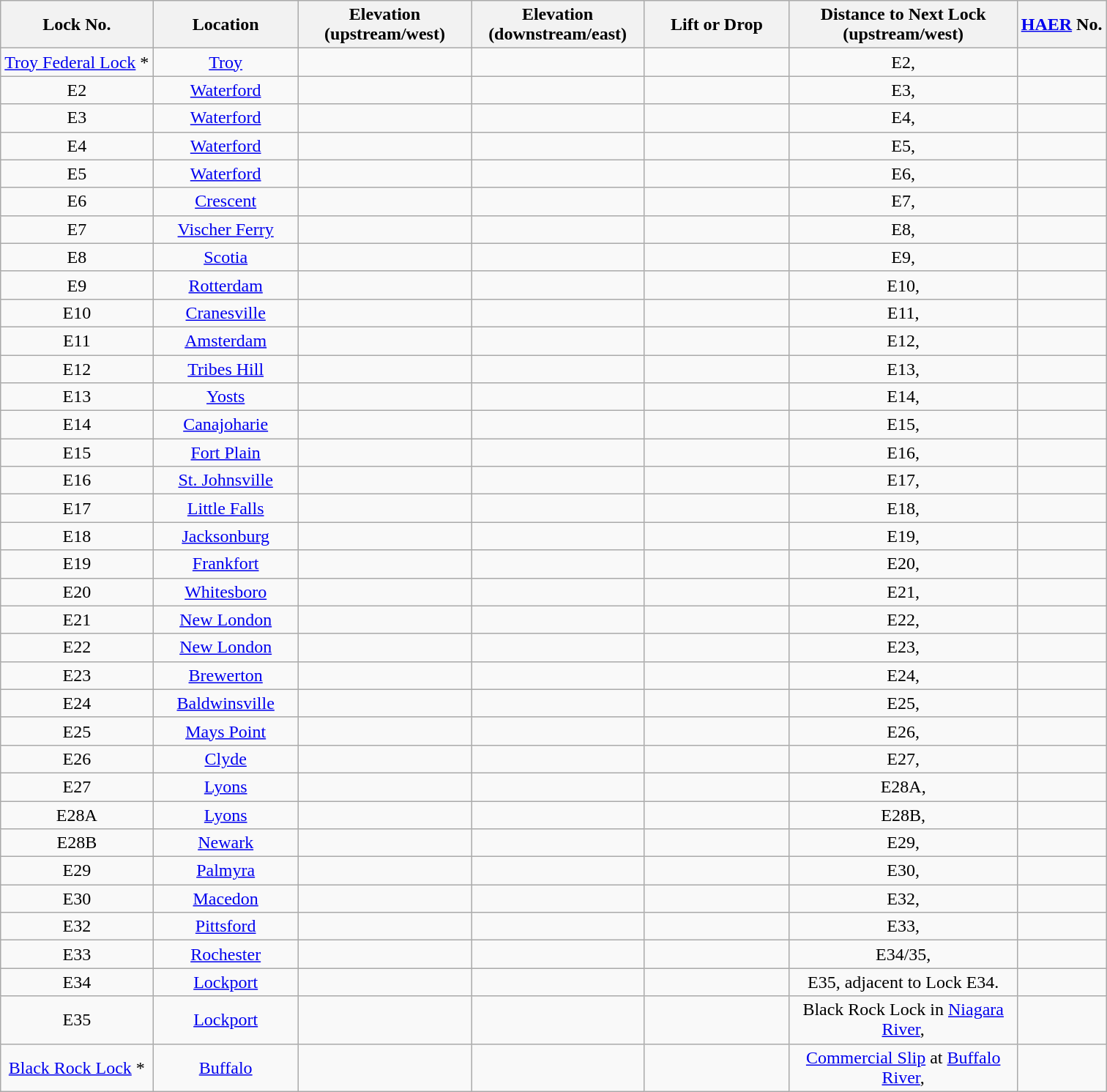<table class="wikitable" style="text-align:center">
<tr>
<th>Lock No.</th>
<th style="width:125px;">Location</th>
<th style="width:150px;">Elevation<br>(upstream/west)</th>
<th style="width:150px;">Elevation<br>(downstream/east)</th>
<th style="width:125px;">Lift or Drop</th>
<th style="width:200px;">Distance to Next Lock<br>(upstream/west)</th>
<th><a href='#'>HAER</a> No.</th>
</tr>
<tr>
<td><a href='#'>Troy Federal Lock</a> *</td>
<td><a href='#'>Troy</a></td>
<td></td>
<td></td>
<td></td>
<td>E2, </td>
<td></td>
</tr>
<tr>
<td>E2</td>
<td><a href='#'>Waterford</a></td>
<td></td>
<td></td>
<td></td>
<td>E3, </td>
<td></td>
</tr>
<tr>
<td>E3</td>
<td><a href='#'>Waterford</a></td>
<td></td>
<td></td>
<td></td>
<td>E4, </td>
<td></td>
</tr>
<tr>
<td>E4</td>
<td><a href='#'>Waterford</a></td>
<td></td>
<td></td>
<td></td>
<td>E5, </td>
<td></td>
</tr>
<tr>
<td>E5</td>
<td><a href='#'>Waterford</a></td>
<td></td>
<td></td>
<td></td>
<td>E6, </td>
<td></td>
</tr>
<tr>
<td>E6</td>
<td><a href='#'>Crescent</a></td>
<td></td>
<td></td>
<td></td>
<td>E7, </td>
<td></td>
</tr>
<tr>
<td>E7</td>
<td><a href='#'>Vischer Ferry</a></td>
<td></td>
<td></td>
<td></td>
<td>E8, </td>
<td></td>
</tr>
<tr>
<td>E8</td>
<td><a href='#'>Scotia</a></td>
<td></td>
<td></td>
<td></td>
<td>E9, </td>
<td></td>
</tr>
<tr>
<td>E9</td>
<td><a href='#'>Rotterdam</a></td>
<td></td>
<td></td>
<td></td>
<td>E10, </td>
<td></td>
</tr>
<tr>
<td>E10</td>
<td><a href='#'>Cranesville</a></td>
<td></td>
<td></td>
<td></td>
<td>E11, </td>
<td></td>
</tr>
<tr>
<td>E11</td>
<td><a href='#'>Amsterdam</a></td>
<td></td>
<td></td>
<td></td>
<td>E12, </td>
<td></td>
</tr>
<tr>
<td>E12</td>
<td><a href='#'>Tribes Hill</a></td>
<td></td>
<td></td>
<td></td>
<td>E13, </td>
<td></td>
</tr>
<tr>
<td>E13</td>
<td><a href='#'>Yosts</a></td>
<td></td>
<td></td>
<td></td>
<td>E14, </td>
<td></td>
</tr>
<tr>
<td>E14</td>
<td><a href='#'>Canajoharie</a></td>
<td></td>
<td></td>
<td></td>
<td>E15, </td>
<td></td>
</tr>
<tr>
<td>E15</td>
<td><a href='#'>Fort Plain</a></td>
<td></td>
<td></td>
<td></td>
<td>E16, </td>
<td></td>
</tr>
<tr>
<td>E16</td>
<td><a href='#'>St. Johnsville</a></td>
<td></td>
<td></td>
<td></td>
<td>E17, </td>
<td></td>
</tr>
<tr>
<td>E17</td>
<td><a href='#'>Little Falls</a></td>
<td></td>
<td></td>
<td></td>
<td>E18, </td>
<td></td>
</tr>
<tr>
<td>E18</td>
<td><a href='#'>Jacksonburg</a></td>
<td></td>
<td></td>
<td></td>
<td>E19, </td>
<td></td>
</tr>
<tr>
<td>E19</td>
<td><a href='#'>Frankfort</a></td>
<td></td>
<td></td>
<td></td>
<td>E20, </td>
<td></td>
</tr>
<tr>
<td>E20</td>
<td><a href='#'>Whitesboro</a></td>
<td></td>
<td></td>
<td></td>
<td>E21, </td>
<td></td>
</tr>
<tr>
<td>E21</td>
<td><a href='#'>New London</a></td>
<td></td>
<td></td>
<td></td>
<td>E22, </td>
<td></td>
</tr>
<tr>
<td>E22</td>
<td><a href='#'>New London</a></td>
<td></td>
<td></td>
<td></td>
<td>E23, </td>
<td></td>
</tr>
<tr>
<td>E23</td>
<td><a href='#'>Brewerton</a></td>
<td></td>
<td></td>
<td></td>
<td>E24, </td>
<td></td>
</tr>
<tr>
<td>E24</td>
<td><a href='#'>Baldwinsville</a></td>
<td></td>
<td></td>
<td></td>
<td>E25, </td>
<td></td>
</tr>
<tr>
<td>E25</td>
<td><a href='#'>Mays Point</a></td>
<td></td>
<td></td>
<td></td>
<td>E26, </td>
<td></td>
</tr>
<tr>
<td>E26</td>
<td><a href='#'>Clyde</a></td>
<td></td>
<td></td>
<td></td>
<td>E27, </td>
<td></td>
</tr>
<tr>
<td>E27</td>
<td><a href='#'>Lyons</a></td>
<td></td>
<td></td>
<td></td>
<td>E28A, </td>
<td></td>
</tr>
<tr>
<td>E28A</td>
<td><a href='#'>Lyons</a></td>
<td></td>
<td></td>
<td></td>
<td>E28B, </td>
<td></td>
</tr>
<tr>
<td>E28B</td>
<td><a href='#'>Newark</a></td>
<td></td>
<td></td>
<td></td>
<td>E29, </td>
<td></td>
</tr>
<tr>
<td>E29</td>
<td><a href='#'>Palmyra</a></td>
<td></td>
<td></td>
<td></td>
<td>E30, </td>
<td></td>
</tr>
<tr>
<td>E30</td>
<td><a href='#'>Macedon</a></td>
<td></td>
<td></td>
<td></td>
<td>E32, </td>
<td></td>
</tr>
<tr>
<td>E32</td>
<td><a href='#'>Pittsford</a></td>
<td></td>
<td></td>
<td></td>
<td>E33, </td>
<td></td>
</tr>
<tr>
<td>E33</td>
<td><a href='#'>Rochester</a></td>
<td></td>
<td></td>
<td></td>
<td>E34/35, </td>
<td></td>
</tr>
<tr>
<td>E34</td>
<td><a href='#'>Lockport</a></td>
<td></td>
<td></td>
<td></td>
<td>E35, adjacent to Lock E34.</td>
<td></td>
</tr>
<tr>
<td>E35</td>
<td><a href='#'>Lockport</a></td>
<td></td>
<td></td>
<td></td>
<td>Black Rock Lock in <a href='#'>Niagara River</a>, </td>
<td></td>
</tr>
<tr>
<td><a href='#'>Black Rock Lock</a> *</td>
<td><a href='#'>Buffalo</a></td>
<td></td>
<td></td>
<td></td>
<td><a href='#'>Commercial Slip</a> at <a href='#'>Buffalo River</a>, </td>
</tr>
</table>
